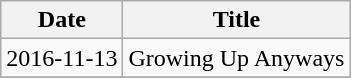<table class="wikitable">
<tr>
<th>Date</th>
<th>Title</th>
</tr>
<tr>
<td>2016-11-13</td>
<td>Growing Up Anyways</td>
</tr>
<tr>
</tr>
</table>
